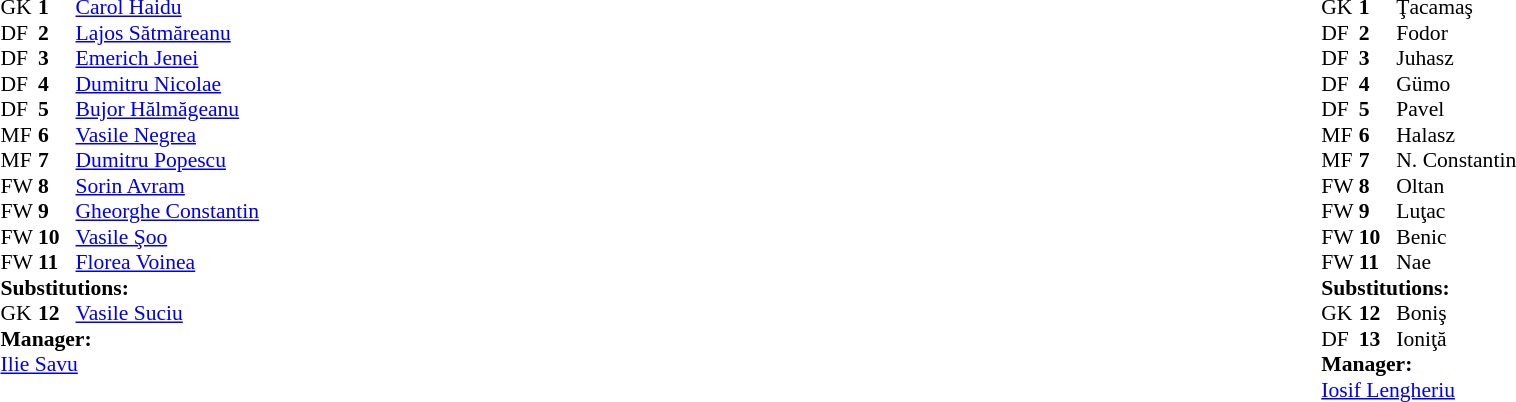<table style="width:100%;">
<tr>
<td style="vertical-align:top; width:50%;"><br><table style="font-size: 90%" cellspacing="0" cellpadding="0">
<tr>
<th width=25></th>
<th width=25></th>
</tr>
<tr>
<td>GK</td>
<td><strong>1</strong></td>
<td> <a href='#'>Carol Haidu</a> </td>
</tr>
<tr>
<td>DF</td>
<td><strong>2</strong></td>
<td> <a href='#'>Lajos Sătmăreanu</a></td>
</tr>
<tr>
<td>DF</td>
<td><strong>3</strong></td>
<td> <a href='#'>Emerich Jenei</a></td>
</tr>
<tr>
<td>DF</td>
<td><strong>4</strong></td>
<td> <a href='#'>Dumitru Nicolae</a></td>
</tr>
<tr>
<td>DF</td>
<td><strong>5</strong></td>
<td> <a href='#'>Bujor Hălmăgeanu</a></td>
</tr>
<tr>
<td>MF</td>
<td><strong>6</strong></td>
<td> <a href='#'>Vasile Negrea</a></td>
</tr>
<tr>
<td>MF</td>
<td><strong>7</strong></td>
<td> <a href='#'>Dumitru Popescu</a></td>
</tr>
<tr>
<td>FW</td>
<td><strong>8</strong></td>
<td> <a href='#'>Sorin Avram</a></td>
</tr>
<tr>
<td>FW</td>
<td><strong>9</strong></td>
<td> <a href='#'>Gheorghe Constantin</a></td>
</tr>
<tr>
<td>FW</td>
<td><strong>10</strong></td>
<td> <a href='#'>Vasile Şoo</a></td>
</tr>
<tr>
<td>FW</td>
<td><strong>11</strong></td>
<td> <a href='#'>Florea Voinea</a></td>
</tr>
<tr>
<td colspan=3><strong>Substitutions:</strong></td>
</tr>
<tr>
<td>GK</td>
<td><strong>12</strong></td>
<td> <a href='#'>Vasile Suciu</a> </td>
</tr>
<tr>
<td colspan=3><strong>Manager:</strong></td>
</tr>
<tr>
<td colspan=4> <a href='#'>Ilie Savu</a></td>
</tr>
</table>
</td>
<td valign="top"></td>
<td style="vertical-align:top; width:50%;"><br><table cellspacing="0" cellpadding="0" style="font-size:90%; margin:auto;">
<tr>
<th width=25></th>
<th width=25></th>
</tr>
<tr>
<td>GK</td>
<td><strong>1</strong></td>
<td> Ţacamaş </td>
</tr>
<tr>
<td>DF</td>
<td><strong>2</strong></td>
<td> Fodor </td>
</tr>
<tr>
<td>DF</td>
<td><strong>3</strong></td>
<td> Juhasz</td>
</tr>
<tr>
<td>DF</td>
<td><strong>4</strong></td>
<td> Gümo</td>
</tr>
<tr>
<td>DF</td>
<td><strong>5</strong></td>
<td> Pavel</td>
</tr>
<tr>
<td>MF</td>
<td><strong>6</strong></td>
<td> Halasz</td>
</tr>
<tr>
<td>MF</td>
<td><strong>7</strong></td>
<td> N. Constantin</td>
</tr>
<tr>
<td>FW</td>
<td><strong>8</strong></td>
<td> Oltan</td>
</tr>
<tr>
<td>FW</td>
<td><strong>9</strong></td>
<td> Luţac</td>
</tr>
<tr>
<td>FW</td>
<td><strong>10</strong></td>
<td> Benic</td>
</tr>
<tr>
<td>FW</td>
<td><strong>11</strong></td>
<td> Nae</td>
</tr>
<tr>
<td colspan=3><strong>Substitutions:</strong></td>
</tr>
<tr>
<td>GK</td>
<td><strong>12</strong></td>
<td> Boniş </td>
</tr>
<tr>
<td>DF</td>
<td><strong>13</strong></td>
<td> Ioniţă </td>
</tr>
<tr>
<td colspan=3><strong>Manager:</strong></td>
</tr>
<tr>
<td colspan=4> <a href='#'>Iosif Lengheriu</a></td>
</tr>
</table>
</td>
</tr>
</table>
